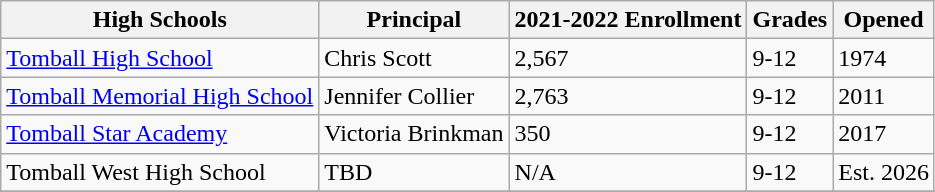<table class="wikitable sortable">
<tr>
<th>High Schools</th>
<th>Principal</th>
<th>2021-2022 Enrollment</th>
<th>Grades</th>
<th>Opened</th>
</tr>
<tr>
<td><a href='#'>Tomball High School</a></td>
<td>Chris Scott</td>
<td>2,567</td>
<td>9-12</td>
<td>1974</td>
</tr>
<tr>
<td><a href='#'>Tomball Memorial High School</a></td>
<td>Jennifer Collier</td>
<td>2,763</td>
<td>9-12</td>
<td>2011</td>
</tr>
<tr>
<td><a href='#'>Tomball Star Academy</a></td>
<td>Victoria Brinkman</td>
<td>350</td>
<td>9-12</td>
<td>2017</td>
</tr>
<tr>
<td>Tomball West High School</td>
<td>TBD</td>
<td>N/A</td>
<td>9-12</td>
<td>Est. 2026</td>
</tr>
<tr>
</tr>
</table>
